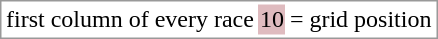<table border="0" style="border: 1px solid #999; background-color:#FFFFFF; text-align:center">
<tr>
<td>first column of every race</td>
<td style="background:#DFBBBF;">10</td>
<td>= grid position</td>
</tr>
</table>
